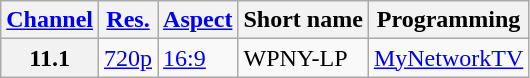<table class="wikitable">
<tr>
<th scope = "col"><a href='#'>Channel</a></th>
<th scope = "col"><a href='#'>Res.</a></th>
<th scope = "col"><a href='#'>Aspect</a></th>
<th scope = "col">Short name</th>
<th scope = "col">Programming</th>
</tr>
<tr>
<th scope = "row">11.1</th>
<td><a href='#'>720p</a></td>
<td><a href='#'>16:9</a></td>
<td>WPNY-LP</td>
<td><a href='#'>MyNetworkTV</a></td>
</tr>
</table>
